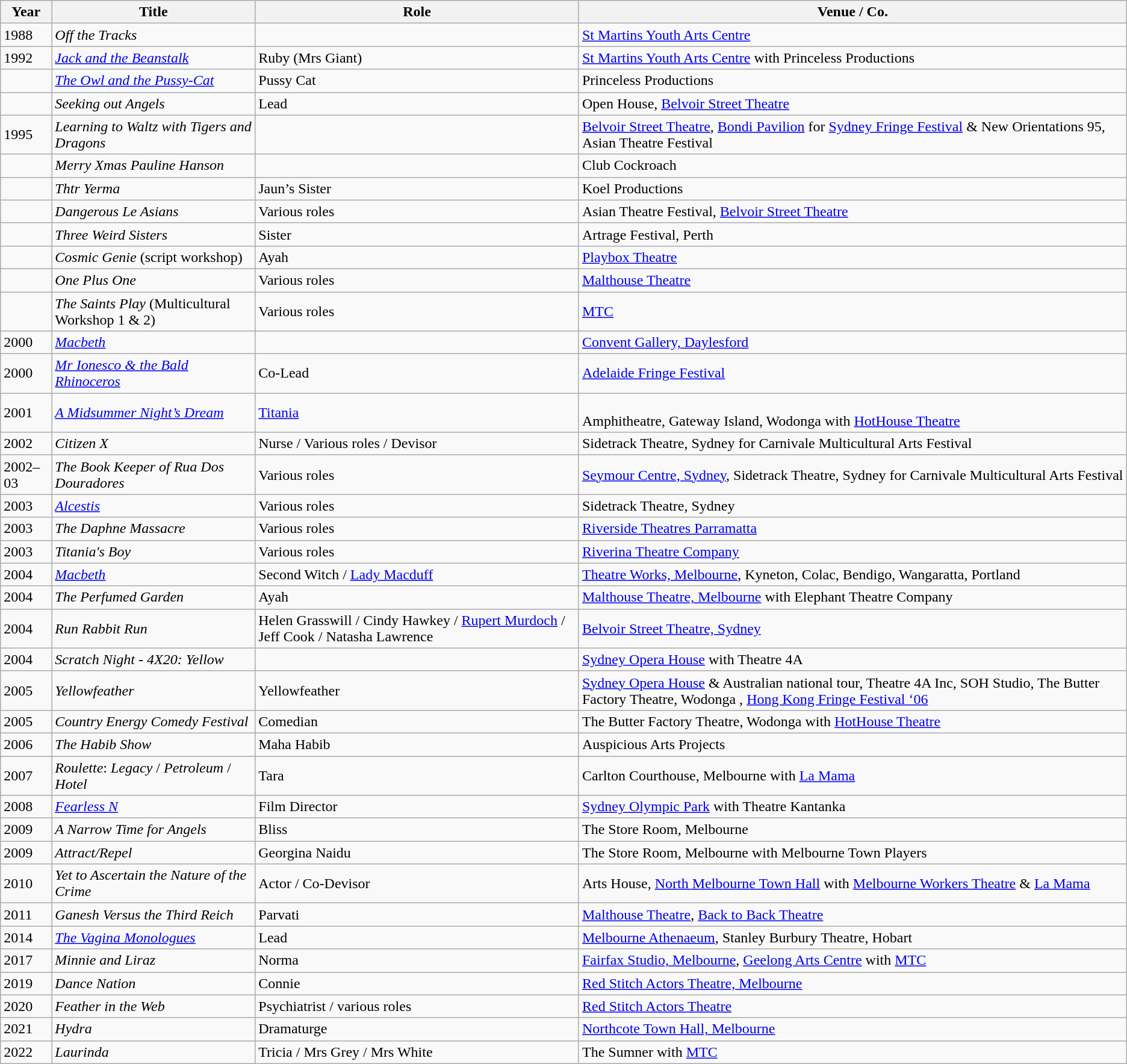<table class="wikitable sortable plainrowheaders">
<tr>
<th>Year</th>
<th>Title</th>
<th>Role</th>
<th>Venue / Co.</th>
</tr>
<tr>
<td>1988</td>
<td><em>Off the Tracks</em></td>
<td></td>
<td><a href='#'>St Martins Youth Arts Centre</a></td>
</tr>
<tr>
<td>1992</td>
<td><em><a href='#'>Jack and the Beanstalk</a></em></td>
<td>Ruby (Mrs Giant)</td>
<td><a href='#'>St Martins Youth Arts Centre</a> with Princeless Productions</td>
</tr>
<tr>
<td></td>
<td><em><a href='#'>The Owl and the Pussy-Cat</a></em></td>
<td>Pussy Cat</td>
<td>Princeless Productions</td>
</tr>
<tr>
<td></td>
<td><em>Seeking out Angels</em></td>
<td>Lead</td>
<td>Open House, <a href='#'>Belvoir Street Theatre</a></td>
</tr>
<tr>
<td>1995</td>
<td><em>Learning to Waltz with Tigers and Dragons</em></td>
<td></td>
<td><a href='#'>Belvoir Street Theatre</a>, <a href='#'>Bondi Pavilion</a> for <a href='#'>Sydney Fringe Festival</a> & New Orientations 95, Asian Theatre Festival</td>
</tr>
<tr>
<td></td>
<td><em>Merry Xmas Pauline Hanson</em></td>
<td></td>
<td>Club Cockroach</td>
</tr>
<tr>
<td></td>
<td><em>Thtr Yerma</em></td>
<td>Jaun’s Sister</td>
<td>Koel Productions</td>
</tr>
<tr>
<td></td>
<td><em>Dangerous Le Asians</em></td>
<td>Various roles</td>
<td>Asian Theatre Festival, <a href='#'>Belvoir Street Theatre</a></td>
</tr>
<tr>
<td></td>
<td><em>Three Weird Sisters</em></td>
<td>Sister</td>
<td>Artrage Festival, Perth</td>
</tr>
<tr>
<td></td>
<td><em>Cosmic Genie</em> (script workshop)</td>
<td>Ayah</td>
<td><a href='#'>Playbox Theatre</a></td>
</tr>
<tr>
<td></td>
<td><em>One Plus One</em></td>
<td>Various roles</td>
<td><a href='#'>Malthouse Theatre</a></td>
</tr>
<tr>
<td></td>
<td><em>The Saints Play</em> (Multicultural Workshop 1 & 2)</td>
<td>Various roles</td>
<td><a href='#'>MTC</a></td>
</tr>
<tr>
<td>2000</td>
<td><em><a href='#'>Macbeth</a></em></td>
<td></td>
<td><a href='#'>Convent Gallery, Daylesford</a></td>
</tr>
<tr>
<td>2000</td>
<td><em><a href='#'>Mr Ionesco & the Bald Rhinoceros</a></em></td>
<td>Co-Lead</td>
<td><a href='#'>Adelaide Fringe Festival</a></td>
</tr>
<tr>
<td>2001</td>
<td><em><a href='#'>A Midsummer Night’s Dream</a></em></td>
<td><a href='#'>Titania</a></td>
<td><br>Amphitheatre, Gateway Island, Wodonga with <a href='#'>HotHouse Theatre</a></td>
</tr>
<tr>
<td>2002</td>
<td><em>Citizen X</em></td>
<td>Nurse / Various roles / Devisor</td>
<td>Sidetrack Theatre, Sydney for Carnivale Multicultural Arts Festival</td>
</tr>
<tr>
<td>2002–03</td>
<td><em>The Book Keeper of Rua Dos Douradores</em></td>
<td>Various roles</td>
<td><a href='#'>Seymour Centre, Sydney</a>, Sidetrack Theatre, Sydney for Carnivale Multicultural Arts Festival</td>
</tr>
<tr>
<td>2003</td>
<td><em><a href='#'>Alcestis</a></em></td>
<td>Various roles</td>
<td>Sidetrack Theatre, Sydney</td>
</tr>
<tr>
<td>2003</td>
<td><em>The Daphne Massacre</em></td>
<td>Various roles</td>
<td><a href='#'>Riverside Theatres Parramatta</a></td>
</tr>
<tr>
<td>2003</td>
<td><em>Titania's Boy</em></td>
<td>Various roles</td>
<td><a href='#'>Riverina Theatre Company</a></td>
</tr>
<tr>
<td>2004</td>
<td><em><a href='#'>Macbeth</a></em></td>
<td>Second Witch / <a href='#'>Lady Macduff</a></td>
<td><a href='#'>Theatre Works, Melbourne</a>, Kyneton, Colac, Bendigo, Wangaratta, Portland</td>
</tr>
<tr>
<td>2004</td>
<td><em>The Perfumed Garden</em></td>
<td>Ayah</td>
<td><a href='#'>Malthouse Theatre, Melbourne</a> with Elephant Theatre Company</td>
</tr>
<tr>
<td>2004</td>
<td><em>Run Rabbit Run</em></td>
<td>Helen Grasswill / Cindy Hawkey / <a href='#'>Rupert Murdoch</a> / Jeff Cook / Natasha Lawrence</td>
<td><a href='#'>Belvoir Street Theatre, Sydney</a></td>
</tr>
<tr>
<td>2004</td>
<td><em>Scratch Night - 4X20: Yellow</em></td>
<td></td>
<td><a href='#'>Sydney Opera House</a> with Theatre 4A</td>
</tr>
<tr>
<td>2005</td>
<td><em>Yellowfeather</em></td>
<td>Yellowfeather</td>
<td><a href='#'>Sydney Opera House</a> & Australian national tour, Theatre 4A Inc, SOH Studio, The Butter Factory Theatre, Wodonga , <a href='#'>Hong Kong Fringe Festival ‘06</a></td>
</tr>
<tr>
<td>2005</td>
<td><em>Country Energy Comedy Festival</em></td>
<td>Comedian</td>
<td>The Butter Factory Theatre, Wodonga with <a href='#'>HotHouse Theatre</a></td>
</tr>
<tr>
<td>2006</td>
<td><em>The Habib Show</em></td>
<td>Maha Habib</td>
<td>Auspicious Arts Projects</td>
</tr>
<tr>
<td>2007</td>
<td><em>Roulette</em>: <em>Legacy</em> / <em>Petroleum</em> / <em>Hotel</em></td>
<td>Tara</td>
<td>Carlton Courthouse, Melbourne with <a href='#'>La Mama</a></td>
</tr>
<tr>
<td>2008</td>
<td><em><a href='#'>Fearless N</a></em></td>
<td>Film Director</td>
<td><a href='#'>Sydney Olympic Park</a> with Theatre Kantanka</td>
</tr>
<tr>
<td>2009</td>
<td><em>A Narrow Time for Angels</em></td>
<td>Bliss</td>
<td>The Store Room, Melbourne</td>
</tr>
<tr>
<td>2009</td>
<td><em>Attract/Repel</em></td>
<td>Georgina Naidu</td>
<td>The Store Room, Melbourne with Melbourne Town Players</td>
</tr>
<tr>
<td>2010</td>
<td><em>Yet to Ascertain the Nature of the Crime</em></td>
<td>Actor / Co-Devisor</td>
<td>Arts House, <a href='#'>North Melbourne Town Hall</a> with <a href='#'>Melbourne Workers Theatre</a> & <a href='#'>La Mama</a></td>
</tr>
<tr>
<td>2011</td>
<td><em>Ganesh Versus the Third Reich</em></td>
<td>Parvati</td>
<td><a href='#'>Malthouse Theatre</a>, <a href='#'>Back to Back Theatre</a></td>
</tr>
<tr>
<td>2014</td>
<td><em><a href='#'>The Vagina Monologues</a></em></td>
<td>Lead</td>
<td><a href='#'>Melbourne Athenaeum</a>, Stanley Burbury Theatre, Hobart</td>
</tr>
<tr>
<td>2017</td>
<td><em>Minnie and Liraz</em></td>
<td>Norma</td>
<td><a href='#'>Fairfax Studio, Melbourne</a>, <a href='#'>Geelong Arts Centre</a> with <a href='#'>MTC</a></td>
</tr>
<tr>
<td>2019</td>
<td><em>Dance Nation</em></td>
<td>Connie</td>
<td><a href='#'>Red Stitch Actors Theatre, Melbourne</a></td>
</tr>
<tr>
<td>2020</td>
<td><em>Feather in the Web</em></td>
<td>Psychiatrist / various roles</td>
<td><a href='#'>Red Stitch Actors Theatre</a></td>
</tr>
<tr>
<td>2021</td>
<td><em>Hydra</em></td>
<td>Dramaturge</td>
<td><a href='#'>Northcote Town Hall, Melbourne</a></td>
</tr>
<tr>
<td>2022</td>
<td><em>Laurinda</em></td>
<td>Tricia / Mrs Grey / Mrs White</td>
<td>The Sumner with <a href='#'>MTC</a></td>
</tr>
</table>
